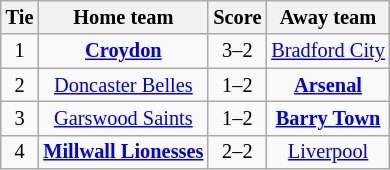<table class="wikitable" style="text-align:center; font-size:85%">
<tr>
<th>Tie</th>
<th>Home team</th>
<th>Score</th>
<th>Away team</th>
</tr>
<tr>
<td align="center">1</td>
<td><strong><a href='#'>Croydon</a></strong></td>
<td align="center">3–2</td>
<td><a href='#'>Bradford City</a></td>
</tr>
<tr>
<td align="center">2</td>
<td><a href='#'>Doncaster Belles</a></td>
<td align="center">1–2 </td>
<td><strong><a href='#'>Arsenal</a></strong></td>
</tr>
<tr>
<td align="center">3</td>
<td><a href='#'>Garswood Saints</a></td>
<td align="center">1–2 </td>
<td><strong><a href='#'>Barry Town</a></strong></td>
</tr>
<tr>
<td align="center">4</td>
<td><strong><a href='#'>Millwall Lionesses</a></strong></td>
<td align="center">2–2 </td>
<td><a href='#'>Liverpool</a></td>
</tr>
</table>
